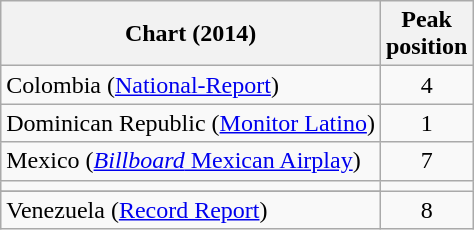<table class="wikitable sortable">
<tr>
<th>Chart (2014)</th>
<th>Peak<br>position</th>
</tr>
<tr>
<td>Colombia (<a href='#'>National-Report</a>)</td>
<td align="center">4</td>
</tr>
<tr>
<td>Dominican Republic (<a href='#'>Monitor Latino</a>)</td>
<td align="center">1</td>
</tr>
<tr>
<td>Mexico (<a href='#'><em>Billboard</em> Mexican Airplay</a>)</td>
<td align="center">7</td>
</tr>
<tr>
<td></td>
</tr>
<tr>
</tr>
<tr>
</tr>
<tr>
</tr>
<tr>
</tr>
<tr>
</tr>
<tr>
<td>Venezuela (<a href='#'>Record Report</a>)</td>
<td align="center">8</td>
</tr>
</table>
